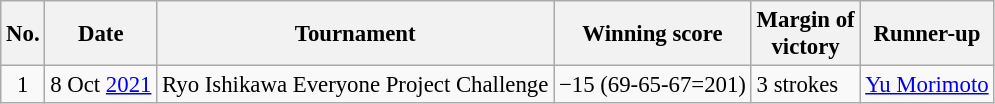<table class="wikitable" style="font-size:95%;">
<tr>
<th>No.</th>
<th>Date</th>
<th>Tournament</th>
<th>Winning score</th>
<th>Margin of<br>victory</th>
<th>Runner-up</th>
</tr>
<tr>
<td align=center>1</td>
<td align=right>8 Oct <a href='#'>2021</a></td>
<td>Ryo Ishikawa Everyone Project Challenge</td>
<td>−15 (69-65-67=201)</td>
<td>3 strokes</td>
<td> <a href='#'>Yu Morimoto</a></td>
</tr>
</table>
